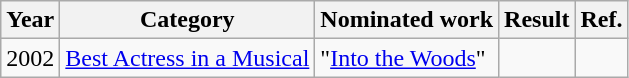<table class="wikitable">
<tr>
<th>Year</th>
<th>Category</th>
<th>Nominated work</th>
<th>Result</th>
<th>Ref.</th>
</tr>
<tr>
<td>2002</td>
<td><a href='#'>Best Actress in a Musical</a></td>
<td>"<a href='#'>Into the Woods</a>"</td>
<td></td>
<td></td>
</tr>
</table>
